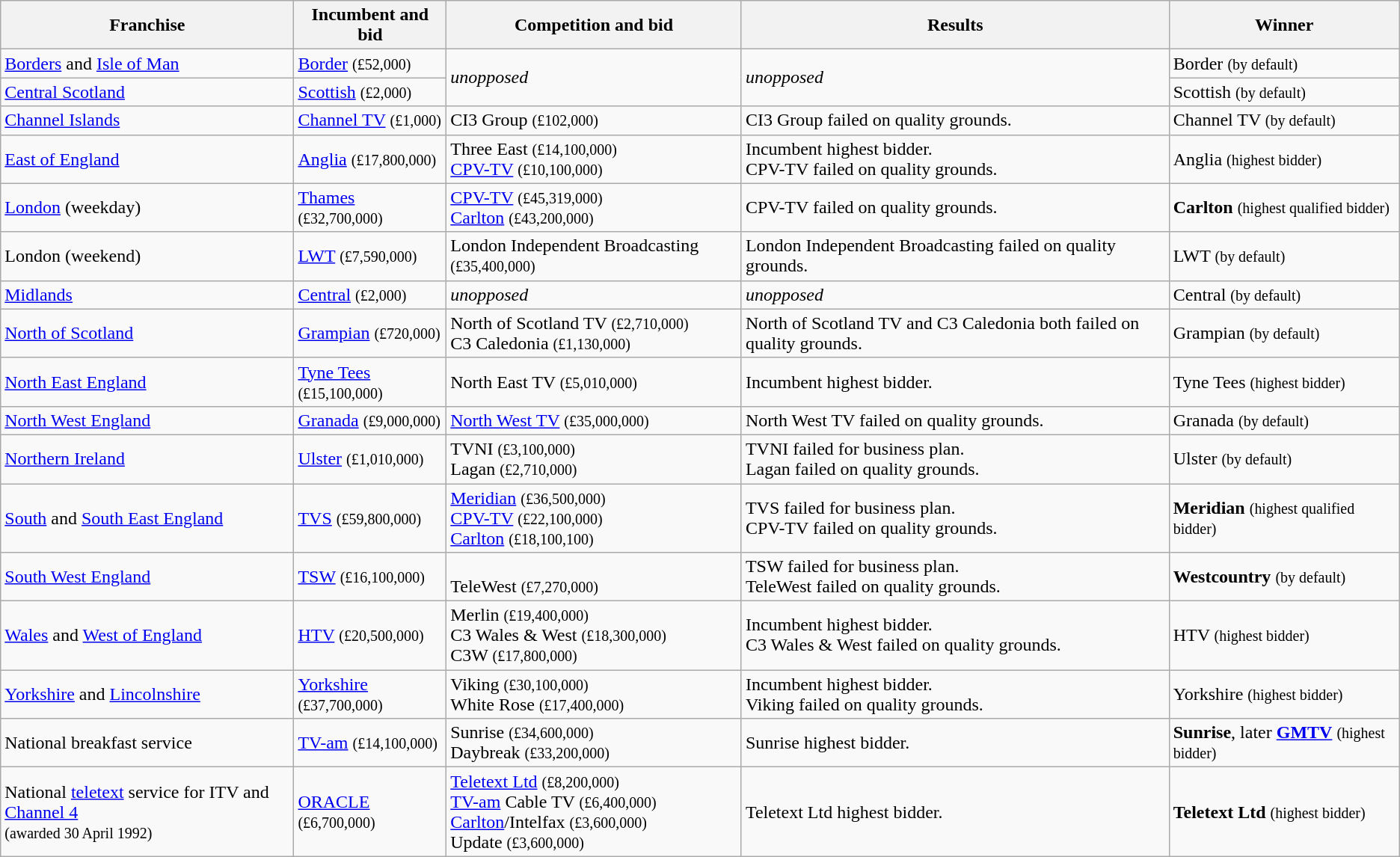<table class="wikitable">
<tr>
<th>Franchise</th>
<th>Incumbent and bid</th>
<th>Competition and bid</th>
<th>Results</th>
<th>Winner</th>
</tr>
<tr>
<td><a href='#'>Borders</a> and <a href='#'>Isle of Man</a></td>
<td><a href='#'>Border</a> <small>(£52,000)</small></td>
<td rowspan=2><em>unopposed</em></td>
<td rowspan=2><em>unopposed</em></td>
<td>Border <small>(by default)</small></td>
</tr>
<tr>
<td><a href='#'>Central Scotland</a></td>
<td><a href='#'>Scottish</a> <small>(£2,000)</small></td>
<td>Scottish <small>(by default)</small></td>
</tr>
<tr>
<td><a href='#'>Channel Islands</a></td>
<td><a href='#'>Channel TV</a> <small>(£1,000)</small></td>
<td>CI3 Group <small>(£102,000)</small></td>
<td>CI3 Group failed on quality grounds.</td>
<td>Channel TV <small>(by default)</small></td>
</tr>
<tr>
<td><a href='#'>East of England</a></td>
<td><a href='#'>Anglia</a> <small>(£17,800,000)</small></td>
<td>Three East <small>(£14,100,000)</small><br><a href='#'>CPV-TV</a> <small>(£10,100,000)</small></td>
<td>Incumbent highest bidder.<br>CPV-TV failed on quality grounds.</td>
<td>Anglia <small>(highest bidder)</small></td>
</tr>
<tr>
<td><a href='#'>London</a> (weekday)</td>
<td><a href='#'>Thames</a> <small>(£32,700,000)</small></td>
<td><a href='#'>CPV-TV</a> <small>(£45,319,000)</small><br><a href='#'>Carlton</a> <small>(£43,200,000)</small></td>
<td>CPV-TV failed on quality grounds.</td>
<td><strong>Carlton</strong> <small>(highest qualified bidder)</small></td>
</tr>
<tr>
<td>London (weekend)</td>
<td><a href='#'>LWT</a> <small>(£7,590,000)</small></td>
<td>London Independent Broadcasting <small>(£35,400,000)</small></td>
<td>London Independent Broadcasting failed on quality grounds.</td>
<td>LWT <small>(by default)</small></td>
</tr>
<tr>
<td><a href='#'>Midlands</a></td>
<td><a href='#'>Central</a> <small>(£2,000)</small></td>
<td><em>unopposed</em></td>
<td><em>unopposed</em></td>
<td>Central <small>(by default)</small></td>
</tr>
<tr>
<td><a href='#'>North of Scotland</a></td>
<td><a href='#'>Grampian</a> <small>(£720,000)</small></td>
<td>North of Scotland TV <small>(£2,710,000)</small><br>C3 Caledonia <small>(£1,130,000)</small></td>
<td>North of Scotland TV and C3 Caledonia both failed on quality grounds.</td>
<td>Grampian <small>(by default)</small></td>
</tr>
<tr>
<td><a href='#'>North East England</a></td>
<td><a href='#'>Tyne Tees</a> <small>(£15,100,000)</small></td>
<td>North East TV <small>(£5,010,000)</small></td>
<td>Incumbent highest bidder.</td>
<td>Tyne Tees <small>(highest bidder)</small></td>
</tr>
<tr>
<td><a href='#'>North West England</a></td>
<td><a href='#'>Granada</a> <small>(£9,000,000)</small></td>
<td><a href='#'>North West TV</a> <small>(£35,000,000)</small></td>
<td>North West TV failed on quality grounds.</td>
<td>Granada <small>(by default)</small></td>
</tr>
<tr>
<td><a href='#'>Northern Ireland</a></td>
<td><a href='#'>Ulster</a> <small>(£1,010,000)</small></td>
<td>TVNI <small>(£3,100,000)</small><br>Lagan <small>(£2,710,000)</small></td>
<td>TVNI failed for business plan.<br>Lagan failed on quality grounds.</td>
<td>Ulster <small>(by default)</small></td>
</tr>
<tr>
<td><a href='#'>South</a> and <a href='#'>South East England</a></td>
<td><a href='#'>TVS</a> <small>(£59,800,000)</small></td>
<td><a href='#'>Meridian</a> <small>(£36,500,000)</small><br><a href='#'>CPV-TV</a> <small>(£22,100,000)</small><br><a href='#'>Carlton</a> <small>(£18,100,100)</small></td>
<td>TVS failed for business plan.<br>CPV-TV failed on quality grounds.</td>
<td><strong>Meridian</strong> <small>(highest qualified bidder)</small></td>
</tr>
<tr>
<td><a href='#'>South West England</a></td>
<td><a href='#'>TSW</a> <small>(£16,100,000)</small></td>
<td><br>TeleWest <small>(£7,270,000)</small></td>
<td>TSW failed for business plan.<br>TeleWest failed on quality grounds.</td>
<td><strong>Westcountry</strong> <small>(by default)</small></td>
</tr>
<tr>
<td><a href='#'>Wales</a> and <a href='#'>West of England</a></td>
<td><a href='#'>HTV</a> <small>(£20,500,000)</small></td>
<td>Merlin <small>(£19,400,000)</small><br>C3 Wales & West <small>(£18,300,000)</small><br>C3W <small>(£17,800,000)</small></td>
<td>Incumbent highest bidder.<br>C3 Wales & West failed on quality grounds.</td>
<td>HTV <small>(highest bidder)</small></td>
</tr>
<tr>
<td><a href='#'>Yorkshire</a> and <a href='#'>Lincolnshire</a></td>
<td><a href='#'>Yorkshire</a> <small>(£37,700,000)</small> </td>
<td>Viking <small>(£30,100,000)</small><br>White Rose <small>(£17,400,000)</small></td>
<td>Incumbent highest bidder.<br>Viking failed on quality grounds.</td>
<td>Yorkshire <small>(highest bidder)</small></td>
</tr>
<tr>
<td>National breakfast service</td>
<td><a href='#'>TV-am</a> <small>(£14,100,000)</small></td>
<td>Sunrise <small>(£34,600,000)</small><br>Daybreak <small>(£33,200,000)</small></td>
<td>Sunrise highest bidder.</td>
<td><strong>Sunrise</strong>, later <strong><a href='#'>GMTV</a></strong> <small>(highest bidder)</small></td>
</tr>
<tr>
<td>National <a href='#'>teletext</a> service for ITV and <a href='#'>Channel 4</a><br><small>(awarded 30 April 1992)</small></td>
<td><a href='#'>ORACLE</a> <small>(£6,700,000)</small></td>
<td><a href='#'>Teletext Ltd</a> <small>(£8,200,000)</small><br><a href='#'>TV-am</a> Cable TV <small>(£6,400,000)</small><br><a href='#'>Carlton</a>/Intelfax <small>(£3,600,000)</small><br>Update <small>(£3,600,000)</small></td>
<td>Teletext Ltd highest bidder.</td>
<td><strong>Teletext Ltd</strong> <small>(highest bidder)</small></td>
</tr>
</table>
